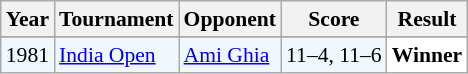<table class="sortable wikitable" style="font-size:90%;">
<tr>
<th>Year</th>
<th>Tournament</th>
<th>Opponent</th>
<th>Score</th>
<th>Result</th>
</tr>
<tr>
</tr>
<tr style="background:#F0F8FF">
<td align="center">1981</td>
<td align="left"><a href='#'>India Open</a></td>
<td align="left"> <a href='#'>Ami Ghia</a></td>
<td align="left">11–4, 11–6</td>
<td style="text-align:left; background:white"> <strong>Winner</strong></td>
</tr>
</table>
